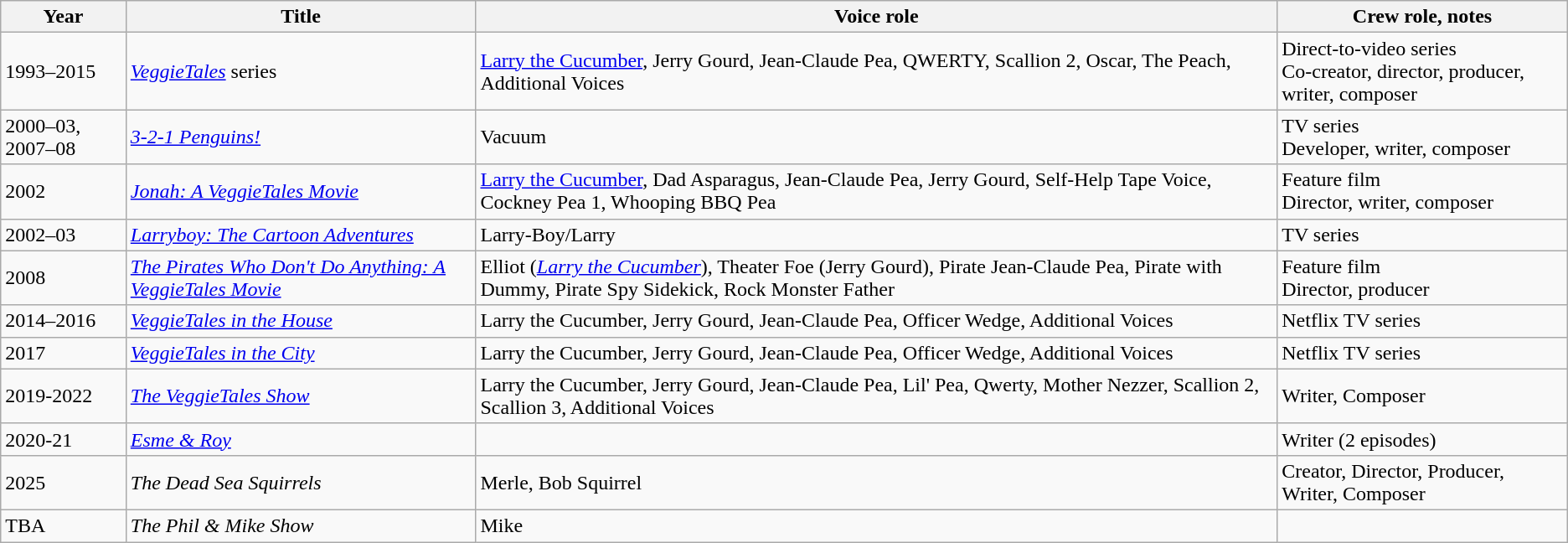<table class="wikitable">
<tr>
<th>Year</th>
<th>Title</th>
<th>Voice role</th>
<th>Crew role, notes</th>
</tr>
<tr>
<td>1993–2015</td>
<td><em><a href='#'>VeggieTales</a></em> series</td>
<td><a href='#'>Larry the Cucumber</a>, Jerry Gourd, Jean-Claude Pea, QWERTY, Scallion 2, Oscar, The Peach, Additional Voices</td>
<td>Direct-to-video series<br>Co-creator, director, producer, writer, composer</td>
</tr>
<tr>
<td>2000–03, 2007–08</td>
<td><em><a href='#'>3-2-1 Penguins!</a></em></td>
<td>Vacuum</td>
<td>TV series<br>Developer, writer, composer</td>
</tr>
<tr>
<td>2002</td>
<td><em><a href='#'>Jonah: A VeggieTales Movie</a></em></td>
<td><a href='#'>Larry the Cucumber</a>, Dad Asparagus, Jean-Claude Pea, Jerry Gourd, Self-Help Tape Voice, Cockney Pea 1, Whooping BBQ Pea</td>
<td>Feature film<br>Director, writer, composer</td>
</tr>
<tr>
<td>2002–03</td>
<td><em><a href='#'>Larryboy: The Cartoon Adventures</a></em></td>
<td>Larry-Boy/Larry</td>
<td>TV series</td>
</tr>
<tr>
<td>2008</td>
<td><em><a href='#'>The Pirates Who Don't Do Anything: A VeggieTales Movie</a></em></td>
<td>Elliot (<em><a href='#'>Larry the Cucumber</a></em>), Theater Foe (Jerry Gourd), Pirate Jean-Claude Pea, Pirate with Dummy, Pirate Spy Sidekick, Rock Monster Father</td>
<td>Feature film<br>Director, producer</td>
</tr>
<tr>
<td>2014–2016</td>
<td><em><a href='#'>VeggieTales in the House</a></em></td>
<td>Larry the Cucumber, Jerry Gourd, Jean-Claude Pea, Officer Wedge, Additional Voices</td>
<td>Netflix TV series</td>
</tr>
<tr>
<td>2017</td>
<td><em><a href='#'>VeggieTales in the City</a></em></td>
<td>Larry the Cucumber, Jerry Gourd, Jean-Claude Pea, Officer Wedge, Additional Voices</td>
<td>Netflix TV series</td>
</tr>
<tr>
<td>2019-2022</td>
<td><em><a href='#'>The VeggieTales Show</a></em></td>
<td>Larry the Cucumber, Jerry Gourd, Jean-Claude Pea, Lil' Pea, Qwerty, Mother Nezzer, Scallion 2, Scallion 3, Additional Voices</td>
<td>Writer, Composer</td>
</tr>
<tr>
<td>2020-21</td>
<td><em><a href='#'>Esme & Roy</a></em></td>
<td></td>
<td>Writer (2 episodes)</td>
</tr>
<tr>
<td>2025</td>
<td><em>The Dead Sea Squirrels</em></td>
<td>Merle, Bob Squirrel</td>
<td>Creator, Director, Producer, Writer, Composer</td>
</tr>
<tr>
<td>TBA</td>
<td><em>The Phil & Mike Show</em></td>
<td>Mike</td>
<td></td>
</tr>
</table>
